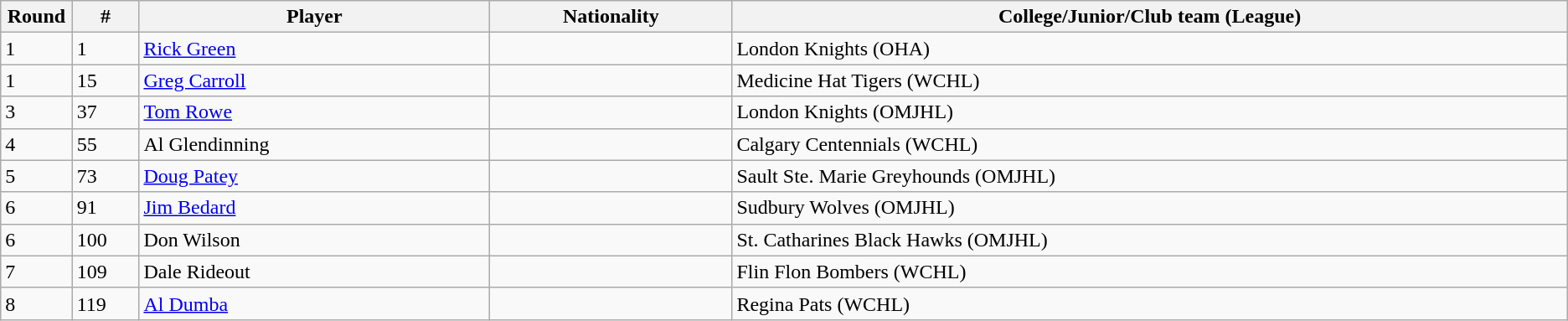<table class="wikitable">
<tr align="center">
<th bgcolor="#DDDDFF" width="4.0%">Round</th>
<th bgcolor="#DDDDFF" width="4.0%">#</th>
<th bgcolor="#DDDDFF" width="21.0%">Player</th>
<th bgcolor="#DDDDFF" width="14.5%">Nationality</th>
<th bgcolor="#DDDDFF" width="50.0%">College/Junior/Club team (League)</th>
</tr>
<tr>
<td>1</td>
<td>1</td>
<td><a href='#'>Rick Green</a></td>
<td></td>
<td>London Knights (OHA)</td>
</tr>
<tr>
<td>1</td>
<td>15</td>
<td><a href='#'>Greg Carroll</a></td>
<td></td>
<td>Medicine Hat Tigers (WCHL)</td>
</tr>
<tr>
<td>3</td>
<td>37</td>
<td><a href='#'>Tom Rowe</a></td>
<td></td>
<td>London Knights (OMJHL)</td>
</tr>
<tr>
<td>4</td>
<td>55</td>
<td>Al Glendinning</td>
<td></td>
<td>Calgary Centennials (WCHL)</td>
</tr>
<tr>
<td>5</td>
<td>73</td>
<td><a href='#'>Doug Patey</a></td>
<td></td>
<td>Sault Ste. Marie Greyhounds (OMJHL)</td>
</tr>
<tr>
<td>6</td>
<td>91</td>
<td><a href='#'>Jim Bedard</a></td>
<td></td>
<td>Sudbury Wolves (OMJHL)</td>
</tr>
<tr>
<td>6</td>
<td>100</td>
<td>Don Wilson</td>
<td></td>
<td>St. Catharines Black Hawks (OMJHL)</td>
</tr>
<tr>
<td>7</td>
<td>109</td>
<td>Dale Rideout</td>
<td></td>
<td>Flin Flon Bombers (WCHL)</td>
</tr>
<tr>
<td>8</td>
<td>119</td>
<td><a href='#'>Al Dumba</a></td>
<td></td>
<td>Regina Pats (WCHL)</td>
</tr>
</table>
